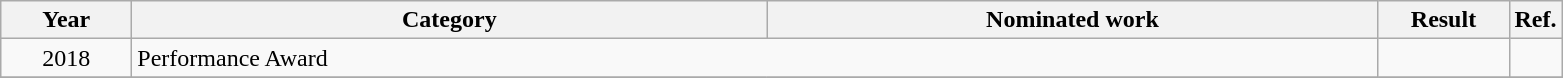<table class=wikitable>
<tr>
<th scope="col" style="width:5em;">Year</th>
<th scope="col" style="width:26em;">Category</th>
<th scope="col" style="width:25em;">Nominated work</th>
<th scope="col" style="width:5em;">Result</th>
<th>Ref.</th>
</tr>
<tr>
<td style="text-align:center;">2018</td>
<td colspan=2>Performance Award</td>
<td></td>
<td style="text-align:center;"></td>
</tr>
<tr>
</tr>
</table>
